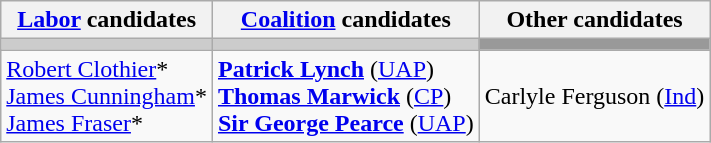<table class="wikitable">
<tr>
<th><a href='#'>Labor</a> candidates</th>
<th><a href='#'>Coalition</a> candidates</th>
<th>Other candidates</th>
</tr>
<tr bgcolor="#cccccc">
<td></td>
<td></td>
<td bgcolor="#999999"></td>
</tr>
<tr>
<td><a href='#'>Robert Clothier</a>*<br><a href='#'>James Cunningham</a>*<br><a href='#'>James Fraser</a>*</td>
<td><strong><a href='#'>Patrick Lynch</a></strong> (<a href='#'>UAP</a>)<br><strong><a href='#'>Thomas Marwick</a></strong> (<a href='#'>CP</a>)<br><strong><a href='#'>Sir George Pearce</a></strong> (<a href='#'>UAP</a>)</td>
<td>Carlyle Ferguson (<a href='#'>Ind</a>)</td>
</tr>
</table>
